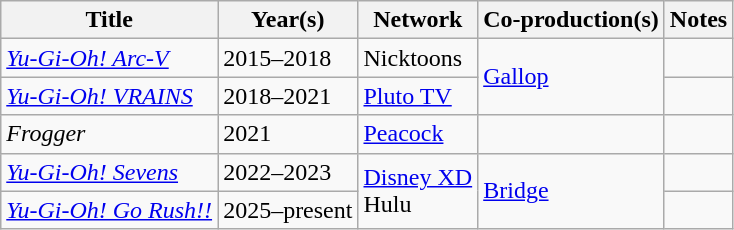<table class="wikitable sortable">
<tr>
<th>Title</th>
<th>Year(s)</th>
<th>Network</th>
<th>Co-production(s)</th>
<th>Notes</th>
</tr>
<tr>
<td><em><a href='#'>Yu-Gi-Oh! Arc-V</a></em></td>
<td>2015–2018</td>
<td>Nicktoons</td>
<td rowspan=2><a href='#'>Gallop</a></td>
<td></td>
</tr>
<tr>
<td><em><a href='#'>Yu-Gi-Oh! VRAINS</a></em></td>
<td>2018–2021</td>
<td><a href='#'>Pluto TV</a></td>
<td></td>
</tr>
<tr>
<td><em>Frogger</em></td>
<td>2021</td>
<td><a href='#'>Peacock</a></td>
<td></td>
</tr>
<tr>
<td><em><a href='#'>Yu-Gi-Oh! Sevens</a></em></td>
<td>2022–2023</td>
<td rowspan=2><a href='#'>Disney XD</a><br>Hulu</td>
<td rowspan=2><a href='#'>Bridge</a></td>
<td></td>
</tr>
<tr>
<td><em><a href='#'>Yu-Gi-Oh! Go Rush!!</a></em></td>
<td>2025–present</td>
<td></td>
</tr>
</table>
